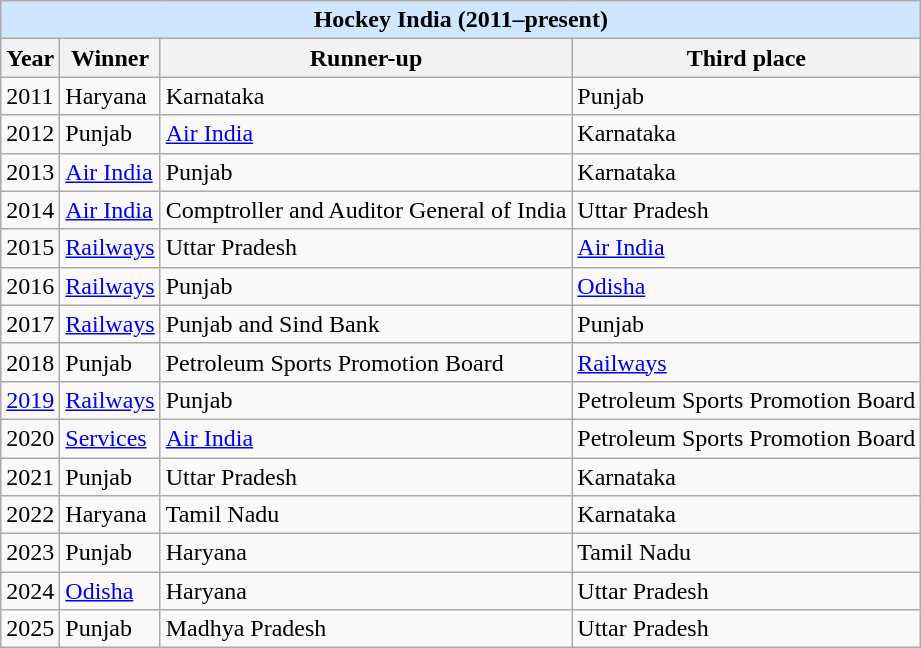<table class="wikitable">
<tr style="background: #D0E6FF;">
<td colspan="4" style="text-align:center;"><strong>Hockey India (2011–present)</strong></td>
</tr>
<tr>
<th>Year</th>
<th>Winner</th>
<th>Runner-up</th>
<th>Third place</th>
</tr>
<tr>
<td>2011</td>
<td>Haryana</td>
<td>Karnataka</td>
<td>Punjab</td>
</tr>
<tr>
<td>2012</td>
<td>Punjab</td>
<td><a href='#'>Air India</a></td>
<td>Karnataka</td>
</tr>
<tr>
<td>2013</td>
<td><a href='#'>Air India</a></td>
<td>Punjab</td>
<td>Karnataka</td>
</tr>
<tr>
<td>2014</td>
<td><a href='#'>Air India</a></td>
<td>Comptroller and Auditor General of India</td>
<td>Uttar Pradesh</td>
</tr>
<tr>
<td>2015</td>
<td><a href='#'>Railways</a></td>
<td>Uttar Pradesh</td>
<td><a href='#'>Air India</a></td>
</tr>
<tr>
<td>2016</td>
<td><a href='#'>Railways</a></td>
<td>Punjab</td>
<td><a href='#'>Odisha</a></td>
</tr>
<tr>
<td>2017</td>
<td><a href='#'>Railways</a></td>
<td>Punjab and Sind Bank</td>
<td>Punjab</td>
</tr>
<tr>
<td>2018</td>
<td>Punjab</td>
<td>Petroleum Sports Promotion Board</td>
<td><a href='#'>Railways</a></td>
</tr>
<tr>
<td><a href='#'>2019</a></td>
<td><a href='#'>Railways</a></td>
<td>Punjab</td>
<td>Petroleum Sports Promotion Board</td>
</tr>
<tr>
<td>2020</td>
<td><a href='#'>Services</a></td>
<td><a href='#'>Air India</a></td>
<td>Petroleum Sports Promotion Board</td>
</tr>
<tr>
<td>2021</td>
<td>Punjab</td>
<td>Uttar Pradesh</td>
<td>Karnataka</td>
</tr>
<tr>
<td>2022</td>
<td>Haryana</td>
<td>Tamil Nadu</td>
<td>Karnataka</td>
</tr>
<tr>
<td>2023</td>
<td>Punjab</td>
<td>Haryana</td>
<td>Tamil Nadu</td>
</tr>
<tr>
<td>2024</td>
<td><a href='#'>Odisha</a></td>
<td>Haryana</td>
<td>Uttar Pradesh</td>
</tr>
<tr>
<td>2025</td>
<td>Punjab</td>
<td>Madhya Pradesh</td>
<td>Uttar Pradesh</td>
</tr>
</table>
